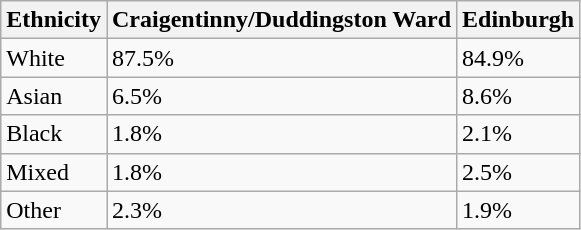<table class="wikitable">
<tr>
<th>Ethnicity</th>
<th>Craigentinny/Duddingston Ward</th>
<th>Edinburgh</th>
</tr>
<tr>
<td>White</td>
<td>87.5%</td>
<td>84.9%</td>
</tr>
<tr>
<td>Asian</td>
<td>6.5%</td>
<td>8.6%</td>
</tr>
<tr>
<td>Black</td>
<td>1.8%</td>
<td>2.1%</td>
</tr>
<tr>
<td>Mixed</td>
<td>1.8%</td>
<td>2.5%</td>
</tr>
<tr>
<td>Other</td>
<td>2.3%</td>
<td>1.9%</td>
</tr>
</table>
